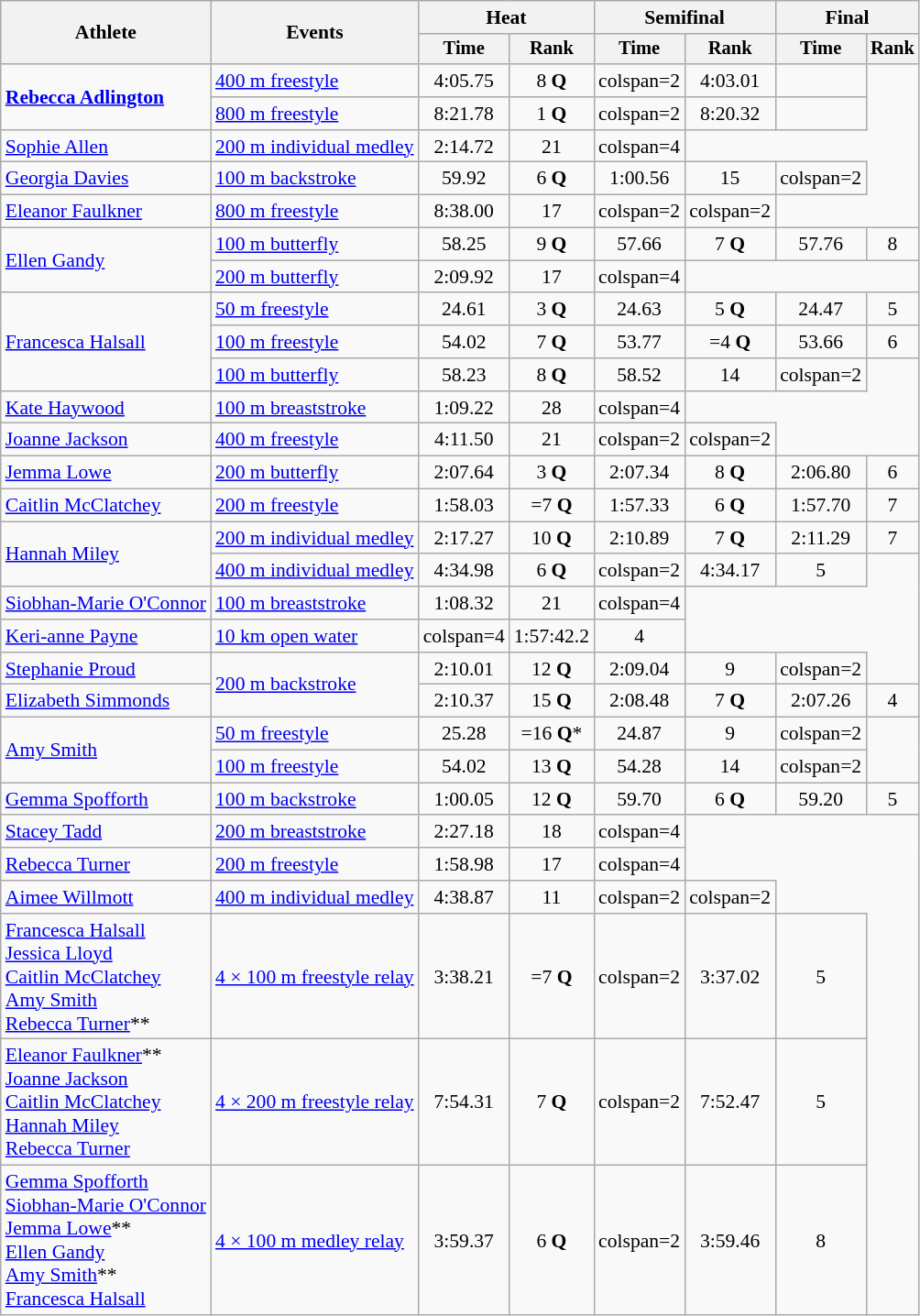<table class=wikitable style="text-align:center; font-size:90%">
<tr>
<th rowspan="2">Athlete</th>
<th rowspan="2">Events</th>
<th colspan="2">Heat</th>
<th colspan="2">Semifinal</th>
<th colspan="2">Final</th>
</tr>
<tr style="font-size:95%">
<th>Time</th>
<th>Rank</th>
<th>Time</th>
<th>Rank</th>
<th>Time</th>
<th>Rank</th>
</tr>
<tr>
<td style="text-align:left;" rowspan="2"><strong><a href='#'>Rebecca Adlington</a></strong></td>
<td style="text-align:left;"><a href='#'>400 m freestyle</a></td>
<td>4:05.75</td>
<td>8 <strong>Q</strong></td>
<td>colspan=2 </td>
<td>4:03.01</td>
<td></td>
</tr>
<tr>
<td style="text-align:left;"><a href='#'>800 m freestyle</a></td>
<td>8:21.78</td>
<td>1 <strong>Q</strong></td>
<td>colspan=2 </td>
<td>8:20.32</td>
<td></td>
</tr>
<tr>
<td style="text-align:left;"><a href='#'>Sophie Allen</a></td>
<td style="text-align:left;"><a href='#'>200 m individual medley</a></td>
<td>2:14.72</td>
<td>21</td>
<td>colspan=4 </td>
</tr>
<tr>
<td style="text-align:left;"><a href='#'>Georgia Davies</a></td>
<td style="text-align:left;"><a href='#'>100 m backstroke</a></td>
<td>59.92</td>
<td>6 <strong>Q</strong></td>
<td>1:00.56</td>
<td>15</td>
<td>colspan=2 </td>
</tr>
<tr>
<td style="text-align:left;"><a href='#'>Eleanor Faulkner</a></td>
<td style="text-align:left;"><a href='#'>800 m freestyle</a></td>
<td>8:38.00</td>
<td>17</td>
<td>colspan=2 </td>
<td>colspan=2 </td>
</tr>
<tr>
<td style="text-align:left;" rowspan="2"><a href='#'>Ellen Gandy</a></td>
<td style="text-align:left;"><a href='#'>100 m butterfly</a></td>
<td>58.25</td>
<td>9 <strong>Q</strong></td>
<td>57.66</td>
<td>7 <strong>Q</strong></td>
<td>57.76</td>
<td>8</td>
</tr>
<tr>
<td style="text-align:left;"><a href='#'>200 m butterfly</a></td>
<td>2:09.92</td>
<td>17</td>
<td>colspan=4 </td>
</tr>
<tr>
<td style="text-align:left;" rowspan="3"><a href='#'>Francesca Halsall</a></td>
<td style="text-align:left;"><a href='#'>50 m freestyle</a></td>
<td>24.61</td>
<td>3 <strong>Q</strong></td>
<td>24.63</td>
<td>5 <strong>Q</strong></td>
<td>24.47</td>
<td>5</td>
</tr>
<tr>
<td style="text-align:left;"><a href='#'>100 m freestyle</a></td>
<td>54.02</td>
<td>7 <strong>Q</strong></td>
<td>53.77</td>
<td>=4 <strong>Q</strong></td>
<td>53.66</td>
<td>6</td>
</tr>
<tr>
<td style="text-align:left;"><a href='#'>100 m butterfly</a></td>
<td>58.23</td>
<td>8 <strong>Q</strong></td>
<td>58.52</td>
<td>14</td>
<td>colspan=2 </td>
</tr>
<tr>
<td style="text-align:left;"><a href='#'>Kate Haywood</a></td>
<td style="text-align:left;"><a href='#'>100 m breaststroke</a></td>
<td>1:09.22</td>
<td>28</td>
<td>colspan=4 </td>
</tr>
<tr>
<td style="text-align:left;"><a href='#'>Joanne Jackson</a></td>
<td style="text-align:left;"><a href='#'>400 m freestyle</a></td>
<td>4:11.50</td>
<td>21</td>
<td>colspan=2 </td>
<td>colspan=2 </td>
</tr>
<tr>
<td style="text-align:left;"><a href='#'>Jemma Lowe</a></td>
<td style="text-align:left;"><a href='#'>200 m butterfly</a></td>
<td>2:07.64</td>
<td>3 <strong>Q</strong></td>
<td>2:07.34</td>
<td>8 <strong>Q</strong></td>
<td>2:06.80</td>
<td>6</td>
</tr>
<tr>
<td style="text-align:left;"><a href='#'>Caitlin McClatchey</a></td>
<td style="text-align:left;"><a href='#'>200 m freestyle</a></td>
<td>1:58.03</td>
<td>=7 <strong>Q</strong></td>
<td>1:57.33</td>
<td>6 <strong>Q</strong></td>
<td>1:57.70</td>
<td>7</td>
</tr>
<tr>
<td style="text-align:left;" rowspan="2"><a href='#'>Hannah Miley</a></td>
<td style="text-align:left;"><a href='#'>200 m individual medley</a></td>
<td>2:17.27</td>
<td>10 <strong>Q</strong></td>
<td>2:10.89</td>
<td>7 <strong>Q</strong></td>
<td>2:11.29</td>
<td>7</td>
</tr>
<tr>
<td style="text-align:left;"><a href='#'>400 m individual medley</a></td>
<td>4:34.98</td>
<td>6 <strong>Q</strong></td>
<td>colspan=2 </td>
<td>4:34.17</td>
<td>5</td>
</tr>
<tr>
<td style="text-align:left;"><a href='#'>Siobhan-Marie O'Connor</a></td>
<td style="text-align:left;"><a href='#'>100 m breaststroke</a></td>
<td>1:08.32</td>
<td>21</td>
<td>colspan=4 </td>
</tr>
<tr>
<td style="text-align:left;"><a href='#'>Keri-anne Payne</a></td>
<td style="text-align:left;"><a href='#'>10 km open water</a></td>
<td>colspan=4 </td>
<td>1:57:42.2</td>
<td>4</td>
</tr>
<tr>
<td style="text-align:left;"><a href='#'>Stephanie Proud</a></td>
<td style="text-align:left;" rowspan="2"><a href='#'>200 m backstroke</a></td>
<td>2:10.01</td>
<td>12 <strong>Q</strong></td>
<td>2:09.04</td>
<td>9</td>
<td>colspan=2 </td>
</tr>
<tr>
<td style="text-align:left;"><a href='#'>Elizabeth Simmonds</a></td>
<td>2:10.37</td>
<td>15 <strong>Q</strong></td>
<td>2:08.48</td>
<td>7 <strong>Q</strong></td>
<td>2:07.26</td>
<td>4</td>
</tr>
<tr>
<td style="text-align:left;" rowspan="2"><a href='#'>Amy Smith</a></td>
<td style="text-align:left;"><a href='#'>50 m freestyle</a></td>
<td>25.28</td>
<td>=16 <strong>Q</strong>*</td>
<td>24.87</td>
<td>9</td>
<td>colspan=2 </td>
</tr>
<tr>
<td style="text-align:left;"><a href='#'>100 m freestyle</a></td>
<td>54.02</td>
<td>13 <strong>Q</strong></td>
<td>54.28</td>
<td>14</td>
<td>colspan=2 </td>
</tr>
<tr>
<td style="text-align:left;"><a href='#'>Gemma Spofforth</a></td>
<td style="text-align:left;"><a href='#'>100 m backstroke</a></td>
<td>1:00.05</td>
<td>12 <strong>Q</strong></td>
<td>59.70</td>
<td>6 <strong>Q</strong></td>
<td>59.20</td>
<td>5</td>
</tr>
<tr>
<td style="text-align:left;"><a href='#'>Stacey Tadd</a></td>
<td style="text-align:left;"><a href='#'>200 m breaststroke</a></td>
<td>2:27.18</td>
<td>18</td>
<td>colspan=4 </td>
</tr>
<tr>
<td style="text-align:left;"><a href='#'>Rebecca Turner</a></td>
<td style="text-align:left;"><a href='#'>200 m freestyle</a></td>
<td>1:58.98</td>
<td>17</td>
<td>colspan=4 </td>
</tr>
<tr>
<td style="text-align:left;"><a href='#'>Aimee Willmott</a></td>
<td style="text-align:left;"><a href='#'>400 m individual medley</a></td>
<td>4:38.87</td>
<td>11</td>
<td>colspan=2 </td>
<td>colspan=2 </td>
</tr>
<tr>
<td style="text-align:left;"><a href='#'>Francesca Halsall</a><br><a href='#'>Jessica Lloyd</a><br><a href='#'>Caitlin McClatchey</a><br><a href='#'>Amy Smith</a><br><a href='#'>Rebecca Turner</a>**</td>
<td style="text-align:left;"><a href='#'>4 × 100 m freestyle relay</a></td>
<td>3:38.21</td>
<td>=7 <strong>Q</strong></td>
<td>colspan=2 </td>
<td>3:37.02</td>
<td>5</td>
</tr>
<tr>
<td style="text-align:left;"><a href='#'>Eleanor Faulkner</a>**<br><a href='#'>Joanne Jackson</a><br><a href='#'>Caitlin McClatchey</a><br><a href='#'>Hannah Miley</a><br><a href='#'>Rebecca Turner</a></td>
<td style="text-align:left;"><a href='#'>4 × 200 m freestyle relay</a></td>
<td>7:54.31</td>
<td>7 <strong>Q</strong></td>
<td>colspan=2 </td>
<td>7:52.47</td>
<td>5</td>
</tr>
<tr>
<td style="text-align:left;"><a href='#'>Gemma Spofforth</a><br><a href='#'>Siobhan-Marie O'Connor</a><br><a href='#'>Jemma Lowe</a>**<br><a href='#'>Ellen Gandy</a><br><a href='#'>Amy Smith</a>**<br><a href='#'>Francesca Halsall</a></td>
<td style="text-align:left;"><a href='#'>4 × 100 m medley relay</a></td>
<td>3:59.37</td>
<td>6 <strong>Q</strong></td>
<td>colspan=2 </td>
<td>3:59.46</td>
<td>8</td>
</tr>
</table>
